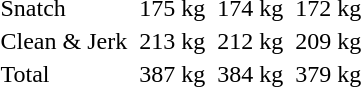<table>
<tr>
<td>Snatch</td>
<td></td>
<td>175 kg</td>
<td></td>
<td>174 kg</td>
<td></td>
<td>172 kg</td>
</tr>
<tr>
<td>Clean & Jerk</td>
<td></td>
<td>213 kg</td>
<td></td>
<td>212 kg</td>
<td></td>
<td>209 kg</td>
</tr>
<tr>
<td>Total</td>
<td></td>
<td>387 kg</td>
<td></td>
<td>384 kg</td>
<td></td>
<td>379 kg</td>
</tr>
</table>
